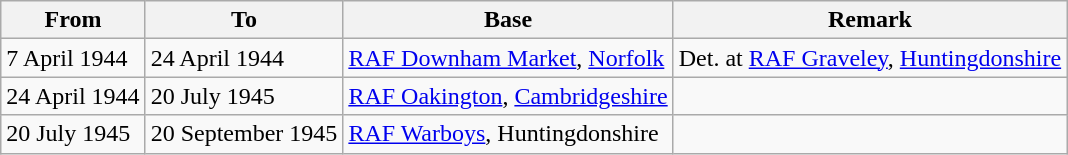<table class="wikitable">
<tr>
<th>From</th>
<th>To</th>
<th>Base</th>
<th>Remark</th>
</tr>
<tr>
<td>7 April 1944</td>
<td>24 April 1944</td>
<td><a href='#'>RAF Downham Market</a>, <a href='#'>Norfolk</a></td>
<td>Det. at <a href='#'>RAF Graveley</a>, <a href='#'>Huntingdonshire</a></td>
</tr>
<tr>
<td>24 April 1944</td>
<td>20 July 1945</td>
<td><a href='#'>RAF Oakington</a>, <a href='#'>Cambridgeshire</a></td>
<td></td>
</tr>
<tr>
<td>20 July 1945</td>
<td>20 September 1945</td>
<td><a href='#'>RAF Warboys</a>, Huntingdonshire</td>
<td></td>
</tr>
</table>
